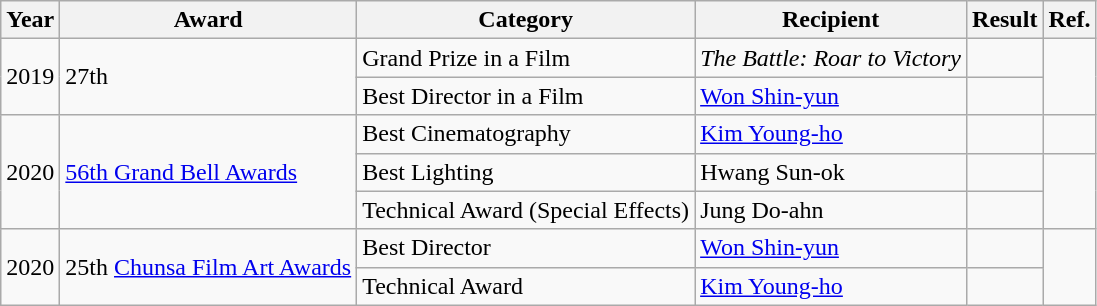<table class="wikitable">
<tr>
<th>Year</th>
<th>Award</th>
<th>Category</th>
<th>Recipient</th>
<th>Result</th>
<th>Ref.</th>
</tr>
<tr>
<td rowspan="2">2019</td>
<td rowspan="2">27th </td>
<td>Grand Prize in a Film</td>
<td><em>The Battle: Roar to Victory</em></td>
<td></td>
<td rowspan="2"></td>
</tr>
<tr>
<td>Best Director in a Film</td>
<td><a href='#'>Won Shin-yun</a></td>
<td></td>
</tr>
<tr>
<td rowspan="3">2020</td>
<td rowspan="3"><a href='#'>56th Grand Bell Awards</a></td>
<td>Best Cinematography</td>
<td><a href='#'>Kim Young-ho</a></td>
<td></td>
<td></td>
</tr>
<tr>
<td>Best Lighting</td>
<td>Hwang Sun-ok</td>
<td></td>
<td rowspan="2"></td>
</tr>
<tr>
<td>Technical Award (Special Effects)</td>
<td>Jung Do-ahn</td>
<td></td>
</tr>
<tr>
<td rowspan="2">2020</td>
<td rowspan="2">25th <a href='#'>Chunsa Film Art Awards</a></td>
<td>Best Director</td>
<td><a href='#'>Won Shin-yun</a></td>
<td></td>
<td rowspan="2"></td>
</tr>
<tr>
<td>Technical Award</td>
<td><a href='#'>Kim Young-ho</a></td>
<td></td>
</tr>
</table>
